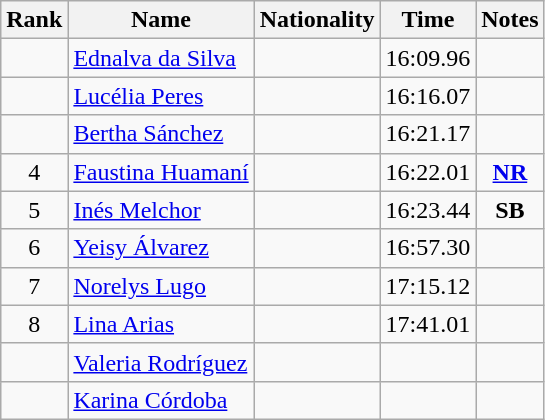<table class="wikitable sortable" style="text-align:center">
<tr>
<th>Rank</th>
<th>Name</th>
<th>Nationality</th>
<th>Time</th>
<th>Notes</th>
</tr>
<tr>
<td></td>
<td align=left><a href='#'>Ednalva da Silva</a></td>
<td align=left></td>
<td>16:09.96</td>
<td></td>
</tr>
<tr>
<td></td>
<td align=left><a href='#'>Lucélia Peres</a></td>
<td align=left></td>
<td>16:16.07</td>
<td></td>
</tr>
<tr>
<td></td>
<td align=left><a href='#'>Bertha Sánchez</a></td>
<td align=left></td>
<td>16:21.17</td>
<td></td>
</tr>
<tr>
<td>4</td>
<td align=left><a href='#'>Faustina Huamaní</a></td>
<td align=left></td>
<td>16:22.01</td>
<td><a href='#'><strong>NR</strong></a></td>
</tr>
<tr>
<td>5</td>
<td align=left><a href='#'>Inés Melchor</a></td>
<td align=left></td>
<td>16:23.44</td>
<td><strong>SB</strong></td>
</tr>
<tr>
<td>6</td>
<td align=left><a href='#'>Yeisy Álvarez</a></td>
<td align=left></td>
<td>16:57.30</td>
<td></td>
</tr>
<tr>
<td>7</td>
<td align=left><a href='#'>Norelys Lugo</a></td>
<td align=left></td>
<td>17:15.12</td>
<td></td>
</tr>
<tr>
<td>8</td>
<td align=left><a href='#'>Lina Arias</a></td>
<td align=left></td>
<td>17:41.01</td>
<td></td>
</tr>
<tr>
<td></td>
<td align=left><a href='#'>Valeria Rodríguez</a></td>
<td align=left></td>
<td></td>
<td></td>
</tr>
<tr>
<td></td>
<td align=left><a href='#'>Karina Córdoba</a></td>
<td align=left></td>
<td></td>
<td></td>
</tr>
</table>
